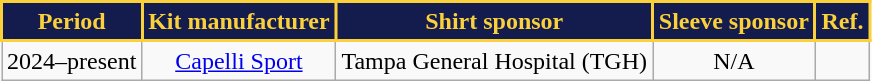<table class="wikitable" style="text-align:center;margin-left:;">
<tr>
<th style="background-color:#141B4D; color:#FBD13B; border:2px solid #FBD13B;">Period</th>
<th style="background-color:#141B4D; color:#FBD13B; border:2px solid #FBD13B;">Kit manufacturer</th>
<th style="background-color:#141B4D; color:#FBD13B; border:2px solid #FBD13B;">Shirt sponsor</th>
<th style="background-color:#141B4D; color:#FBD13B; border:2px solid #FBD13B;">Sleeve sponsor</th>
<th style="background-color:#141B4D; color:#FBD13B; border:2px solid #FBD13B;">Ref.</th>
</tr>
<tr>
<td>2024–present</td>
<td><a href='#'>Capelli Sport</a></td>
<td>Tampa General Hospital (TGH)</td>
<td>N/A</td>
<td></td>
</tr>
</table>
